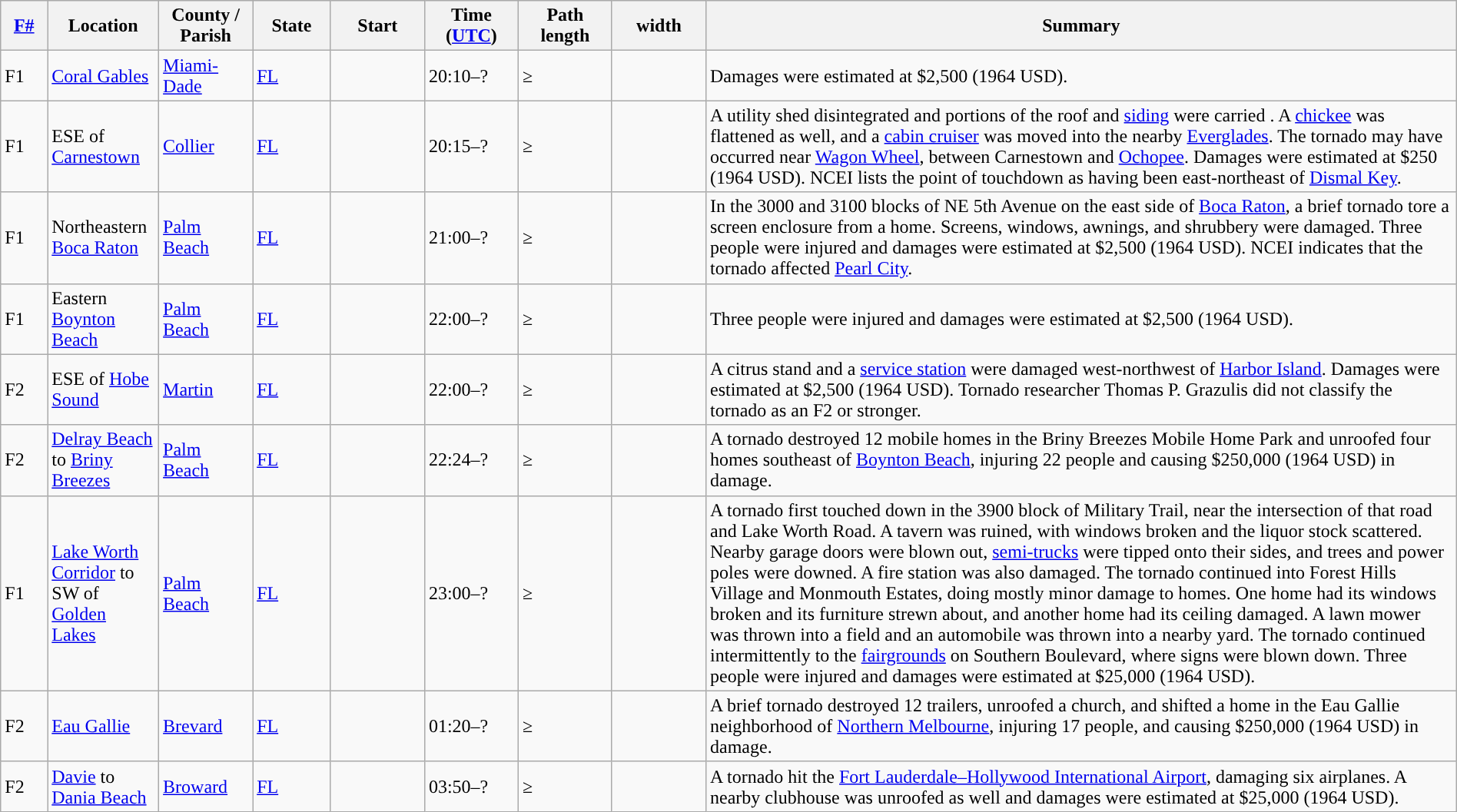<table class="wikitable sortable" style="width:100%;">
<tr>
<th scope="col"  style="width:3%; text-align:center;"><a href='#'>F#</a></th>
<th scope="col"  style="width:7%; text-align:center;" class="unsortable">Location</th>
<th scope="col"  style="width:6%; text-align:center;" class="unsortable">County / Parish</th>
<th scope="col"  style="width:5%; text-align:center;">State</th>
<th scope="col"  style="width:6%; text-align:center;">Start<br></th>
<th scope="col"  style="width:6%; text-align:center;">Time (<a href='#'>UTC</a>)</th>
<th scope="col"  style="width:6%; text-align:center;">Path length</th>
<th scope="col"  style="width:6%; text-align:center;"> width</th>
<th scope="col" class="unsortable" style="width:48%; text-align:center;">Summary</th>
</tr>
<tr>
<td>F1</td>
<td><a href='#'>Coral Gables</a></td>
<td><a href='#'>Miami-Dade</a></td>
<td><a href='#'>FL</a></td>
<td></td>
<td>20:10–?</td>
<td>≥</td>
<td></td>
<td>Damages were estimated at $2,500 (1964 USD).</td>
</tr>
<tr>
<td>F1</td>
<td>ESE of <a href='#'>Carnestown</a></td>
<td><a href='#'>Collier</a></td>
<td><a href='#'>FL</a></td>
<td></td>
<td>20:15–?</td>
<td>≥</td>
<td></td>
<td>A utility shed disintegrated and portions of the roof and <a href='#'>siding</a> were carried . A <a href='#'>chickee</a> was flattened as well, and a <a href='#'>cabin cruiser</a> was moved  into the nearby <a href='#'>Everglades</a>. The tornado may have occurred near <a href='#'>Wagon Wheel</a>, between Carnestown and <a href='#'>Ochopee</a>. Damages were estimated at $250 (1964 USD). NCEI lists the point of touchdown as having been east-northeast of <a href='#'>Dismal Key</a>.</td>
</tr>
<tr>
<td>F1</td>
<td>Northeastern <a href='#'>Boca Raton</a></td>
<td><a href='#'>Palm Beach</a></td>
<td><a href='#'>FL</a></td>
<td></td>
<td>21:00–?</td>
<td>≥</td>
<td></td>
<td>In the 3000 and 3100 blocks of NE 5th Avenue on the east side of <a href='#'>Boca Raton</a>, a brief tornado tore a screen enclosure from a home. Screens, windows, awnings, and shrubbery were damaged. Three people were injured and damages were estimated at $2,500 (1964 USD). NCEI indicates that the tornado affected <a href='#'>Pearl City</a>.</td>
</tr>
<tr>
<td>F1</td>
<td>Eastern <a href='#'>Boynton Beach</a></td>
<td><a href='#'>Palm Beach</a></td>
<td><a href='#'>FL</a></td>
<td></td>
<td>22:00–?</td>
<td>≥</td>
<td></td>
<td>Three people were injured and damages were estimated at $2,500 (1964 USD).</td>
</tr>
<tr>
<td>F2</td>
<td>ESE of <a href='#'>Hobe Sound</a></td>
<td><a href='#'>Martin</a></td>
<td><a href='#'>FL</a></td>
<td></td>
<td>22:00–?</td>
<td>≥</td>
<td></td>
<td>A citrus stand and a <a href='#'>service station</a> were damaged west-northwest of <a href='#'>Harbor Island</a>. Damages were estimated at $2,500 (1964 USD). Tornado researcher Thomas P. Grazulis did not classify the tornado as an F2 or stronger.</td>
</tr>
<tr>
<td>F2</td>
<td><a href='#'>Delray Beach</a> to <a href='#'>Briny Breezes</a></td>
<td><a href='#'>Palm Beach</a></td>
<td><a href='#'>FL</a></td>
<td></td>
<td>22:24–?</td>
<td>≥</td>
<td></td>
<td>A tornado destroyed 12 mobile homes in the Briny Breezes Mobile Home Park and unroofed four homes southeast of <a href='#'>Boynton Beach</a>, injuring 22 people and causing $250,000 (1964 USD) in damage.</td>
</tr>
<tr>
<td>F1</td>
<td><a href='#'>Lake Worth Corridor</a> to SW of <a href='#'>Golden Lakes</a></td>
<td><a href='#'>Palm Beach</a></td>
<td><a href='#'>FL</a></td>
<td></td>
<td>23:00–?</td>
<td>≥</td>
<td></td>
<td>A tornado first touched down in the 3900 block of Military Trail, near the intersection of that road and Lake Worth Road. A tavern was ruined, with windows broken and the liquor stock scattered. Nearby garage doors were blown out, <a href='#'>semi-trucks</a> were tipped onto their sides, and trees and power poles were downed. A fire station was also damaged. The tornado continued into Forest Hills Village and Monmouth Estates, doing mostly minor damage to homes. One home had its windows broken and its furniture strewn about, and another home had its ceiling damaged. A lawn mower was thrown into a field and an automobile was thrown into a nearby yard. The tornado continued intermittently to the <a href='#'>fairgrounds</a> on Southern Boulevard, where signs were blown down. Three people were injured and damages were estimated at $25,000 (1964 USD).</td>
</tr>
<tr>
<td>F2</td>
<td><a href='#'>Eau Gallie</a></td>
<td><a href='#'>Brevard</a></td>
<td><a href='#'>FL</a></td>
<td></td>
<td>01:20–?</td>
<td>≥</td>
<td></td>
<td>A brief tornado destroyed 12 trailers, unroofed a church, and shifted a home  in the Eau Gallie neighborhood of <a href='#'>Northern Melbourne</a>, injuring 17 people, and causing $250,000 (1964 USD) in damage.</td>
</tr>
<tr>
<td>F2</td>
<td><a href='#'>Davie</a> to <a href='#'>Dania Beach</a></td>
<td><a href='#'>Broward</a></td>
<td><a href='#'>FL</a></td>
<td></td>
<td>03:50–?</td>
<td>≥</td>
<td></td>
<td>A tornado hit the <a href='#'>Fort Lauderdale–Hollywood International Airport</a>, damaging six airplanes. A nearby clubhouse was unroofed as well and damages were estimated at $25,000 (1964 USD).</td>
</tr>
</table>
